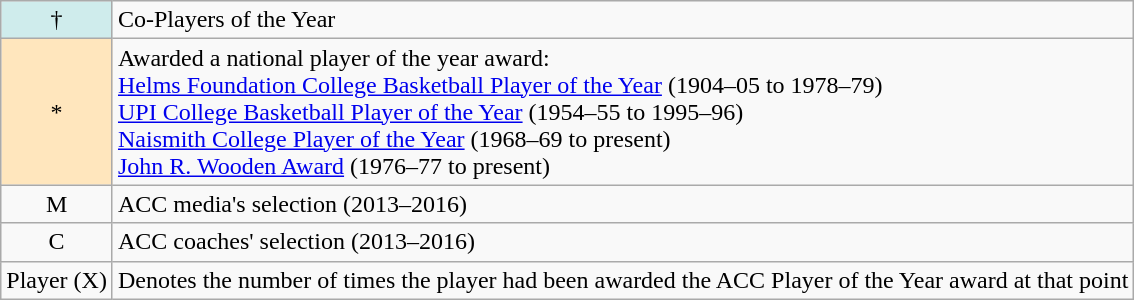<table class="wikitable">
<tr>
<td style="background-color:#CFECEC;" align="center">†</td>
<td>Co-Players of the Year</td>
</tr>
<tr>
<td style="background-color:#FFE6BD;" align="center">*</td>
<td>Awarded a national player of the year award:<br><a href='#'>Helms Foundation College Basketball Player of the Year</a> (1904–05 to 1978–79)<br><a href='#'>UPI College Basketball Player of the Year</a> (1954–55 to 1995–96)<br><a href='#'>Naismith College Player of the Year</a> (1968–69 to present)<br><a href='#'>John R. Wooden Award</a> (1976–77 to present)</td>
</tr>
<tr>
<td align="center">M</td>
<td>ACC media's selection (2013–2016)</td>
</tr>
<tr>
<td align="center">C</td>
<td>ACC coaches' selection (2013–2016)</td>
</tr>
<tr>
<td>Player (X)</td>
<td>Denotes the number of times the player had been awarded the ACC Player of the Year award at that point</td>
</tr>
</table>
